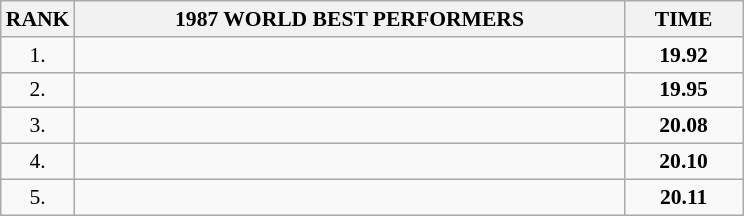<table class="wikitable" style="border-collapse: collapse; font-size: 90%;">
<tr>
<th>RANK</th>
<th align="center" style="width: 25em">1987 WORLD BEST PERFORMERS</th>
<th align="center" style="width: 5em">TIME</th>
</tr>
<tr>
<td align="center">1.</td>
<td></td>
<td align="center"><strong>19.92</strong></td>
</tr>
<tr>
<td align="center">2.</td>
<td></td>
<td align="center"><strong>19.95</strong></td>
</tr>
<tr>
<td align="center">3.</td>
<td></td>
<td align="center"><strong>20.08</strong></td>
</tr>
<tr>
<td align="center">4.</td>
<td></td>
<td align="center"><strong>20.10</strong></td>
</tr>
<tr>
<td align="center">5.</td>
<td></td>
<td align="center"><strong>20.11</strong></td>
</tr>
</table>
